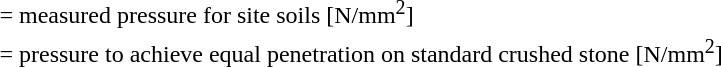<table>
<tr>
<td></td>
<td>= measured pressure for site soils [N/mm<sup>2</sup>]</td>
</tr>
<tr>
<td></td>
<td>= pressure to achieve equal penetration on standard crushed stone [N/mm<sup>2</sup>]</td>
</tr>
</table>
